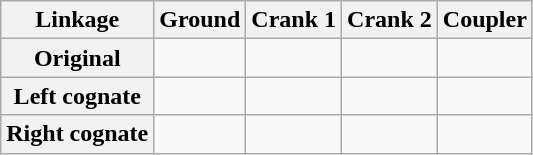<table class="wikitable" style="text-align:center">
<tr>
<th>Linkage</th>
<th>Ground</th>
<th>Crank 1</th>
<th>Crank 2</th>
<th>Coupler</th>
</tr>
<tr>
<th>Original</th>
<td></td>
<td></td>
<td></td>
<td></td>
</tr>
<tr>
<th>Left cognate</th>
<td></td>
<td></td>
<td></td>
<td></td>
</tr>
<tr>
<th>Right cognate</th>
<td></td>
<td></td>
<td></td>
<td></td>
</tr>
</table>
